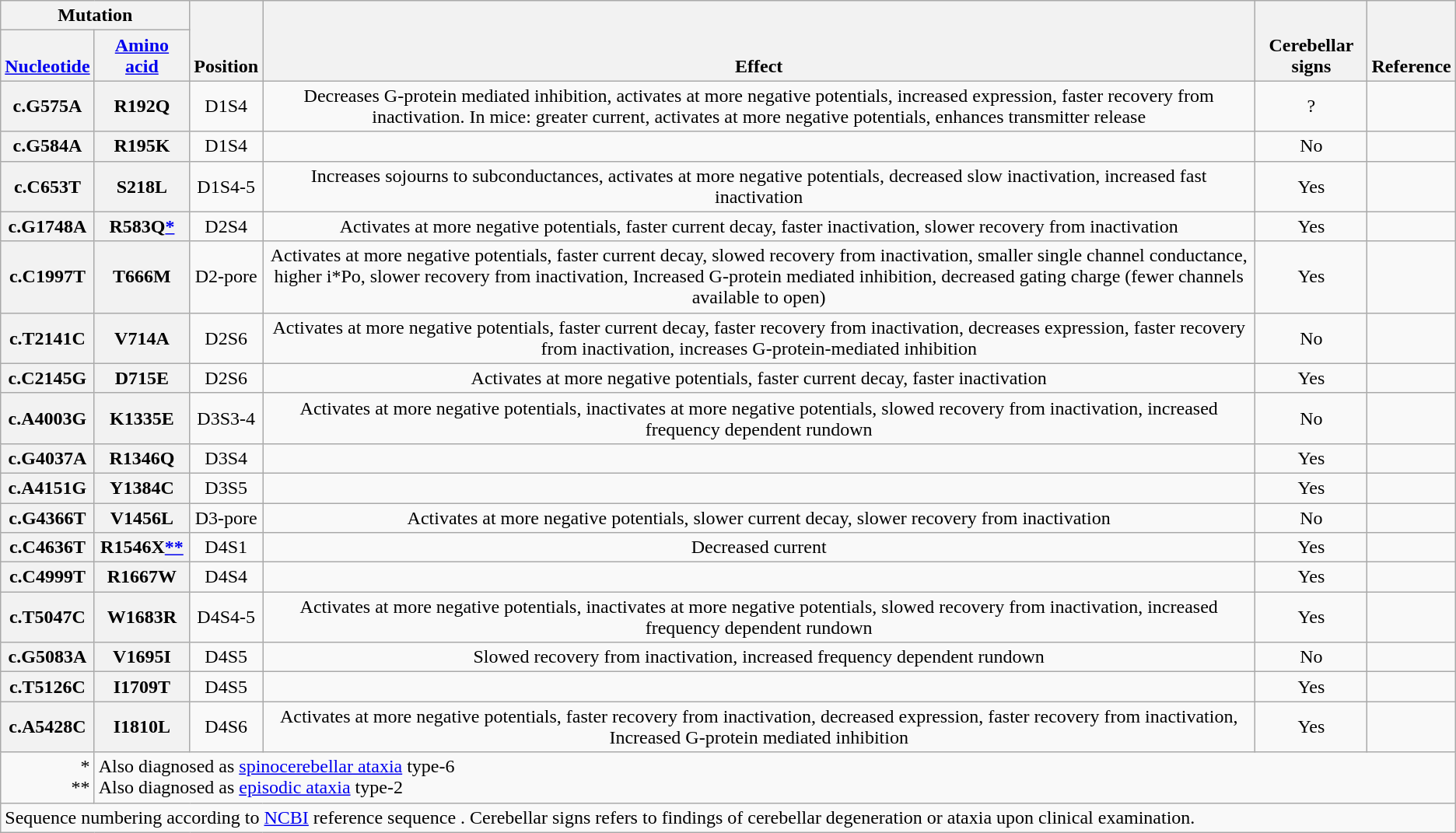<table class="wikitable" style="text-align:center">
<tr valign="bottom">
<th colspan="2">Mutation</th>
<th rowspan="2">Position</th>
<th rowspan="2">Effect</th>
<th rowspan="2">Cerebellar signs</th>
<th rowspan="2">Reference</th>
</tr>
<tr valign="bottom">
<th><a href='#'>Nucleotide</a></th>
<th><a href='#'>Amino acid</a></th>
</tr>
<tr>
<th>c.G575A</th>
<th>R192Q</th>
<td>D1S4</td>
<td>Decreases G-protein mediated inhibition, activates at more negative potentials, increased expression, faster recovery from inactivation. In mice: greater current, activates at more negative potentials, enhances transmitter release</td>
<td>?</td>
<td></td>
</tr>
<tr>
<th>c.G584A</th>
<th>R195K</th>
<td>D1S4</td>
<td></td>
<td>No</td>
<td></td>
</tr>
<tr>
<th>c.C653T</th>
<th>S218L</th>
<td>D1S4-5</td>
<td>Increases sojourns to subconductances, activates at more negative potentials, decreased slow inactivation, increased fast inactivation</td>
<td>Yes</td>
<td></td>
</tr>
<tr>
<th>c.G1748A</th>
<th>R583Q<a href='#'>*</a></th>
<td>D2S4</td>
<td>Activates at more negative potentials, faster current decay, faster inactivation, slower recovery from inactivation</td>
<td>Yes</td>
<td></td>
</tr>
<tr>
<th>c.C1997T</th>
<th>T666M</th>
<td>D2-pore</td>
<td>Activates at more negative potentials, faster current decay, slowed recovery from inactivation, smaller single channel conductance, higher i*Po, slower recovery from inactivation, Increased G-protein mediated inhibition, decreased gating charge (fewer channels available to open)</td>
<td>Yes</td>
<td></td>
</tr>
<tr>
<th>c.T2141C</th>
<th>V714A</th>
<td>D2S6</td>
<td>Activates at more negative potentials, faster current decay, faster recovery from inactivation, decreases expression, faster recovery from inactivation, increases G-protein-mediated inhibition</td>
<td>No</td>
<td></td>
</tr>
<tr>
<th>c.C2145G</th>
<th>D715E</th>
<td>D2S6</td>
<td>Activates at more negative potentials, faster current decay, faster inactivation</td>
<td>Yes</td>
<td></td>
</tr>
<tr>
<th>c.A4003G</th>
<th>K1335E</th>
<td>D3S3-4</td>
<td>Activates at more negative potentials, inactivates at more negative potentials, slowed recovery from inactivation, increased frequency dependent rundown</td>
<td>No</td>
<td></td>
</tr>
<tr>
<th>c.G4037A</th>
<th>R1346Q</th>
<td>D3S4</td>
<td></td>
<td>Yes</td>
<td></td>
</tr>
<tr>
<th>c.A4151G</th>
<th>Y1384C</th>
<td>D3S5</td>
<td></td>
<td>Yes</td>
<td></td>
</tr>
<tr>
<th>c.G4366T</th>
<th>V1456L</th>
<td>D3-pore</td>
<td>Activates at more negative potentials, slower current decay, slower recovery from inactivation</td>
<td>No</td>
<td></td>
</tr>
<tr>
<th>c.C4636T</th>
<th>R1546X<a href='#'>**</a></th>
<td>D4S1</td>
<td>Decreased current</td>
<td>Yes</td>
<td></td>
</tr>
<tr>
<th>c.C4999T</th>
<th>R1667W</th>
<td>D4S4</td>
<td></td>
<td>Yes</td>
<td></td>
</tr>
<tr>
<th>c.T5047C</th>
<th>W1683R</th>
<td>D4S4-5</td>
<td>Activates at more negative potentials, inactivates at more negative potentials, slowed recovery from inactivation, increased frequency dependent rundown</td>
<td>Yes</td>
<td></td>
</tr>
<tr>
<th>c.G5083A</th>
<th>V1695I</th>
<td>D4S5</td>
<td>Slowed recovery from inactivation, increased frequency dependent rundown</td>
<td>No</td>
<td></td>
</tr>
<tr>
<th>c.T5126C</th>
<th>I1709T</th>
<td>D4S5</td>
<td></td>
<td>Yes</td>
<td></td>
</tr>
<tr>
<th>c.A5428C</th>
<th>I1810L</th>
<td>D4S6</td>
<td>Activates at more negative potentials, faster recovery from inactivation, decreased expression, faster recovery from inactivation, Increased G-protein mediated inhibition</td>
<td>Yes</td>
<td></td>
</tr>
<tr>
<td align="right"><div>*<br>**</div></td>
<td align="left" colspan="5">Also diagnosed as <a href='#'>spinocerebellar ataxia</a> type-6<br>Also diagnosed as <a href='#'>episodic ataxia</a> type-2</td>
</tr>
<tr>
<td align="left" colspan="6">Sequence numbering according to <a href='#'>NCBI</a> reference sequence . Cerebellar signs refers to findings of cerebellar degeneration or ataxia upon clinical examination.</td>
</tr>
</table>
